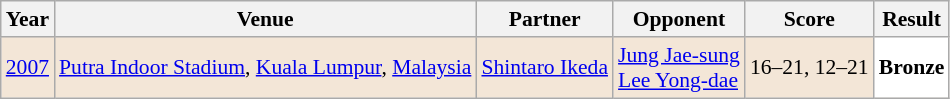<table class="sortable wikitable" style="font-size: 90%;">
<tr>
<th>Year</th>
<th>Venue</th>
<th>Partner</th>
<th>Opponent</th>
<th>Score</th>
<th>Result</th>
</tr>
<tr style="background:#F3E6D7">
<td align="center"><a href='#'>2007</a></td>
<td align="left"><a href='#'>Putra Indoor Stadium</a>, <a href='#'>Kuala Lumpur</a>, <a href='#'>Malaysia</a></td>
<td align="left"> <a href='#'>Shintaro Ikeda</a></td>
<td align="left"> <a href='#'>Jung Jae-sung</a> <br>  <a href='#'>Lee Yong-dae</a></td>
<td align="left">16–21, 12–21</td>
<td style="text-align:left; background:white"> <strong>Bronze</strong></td>
</tr>
</table>
